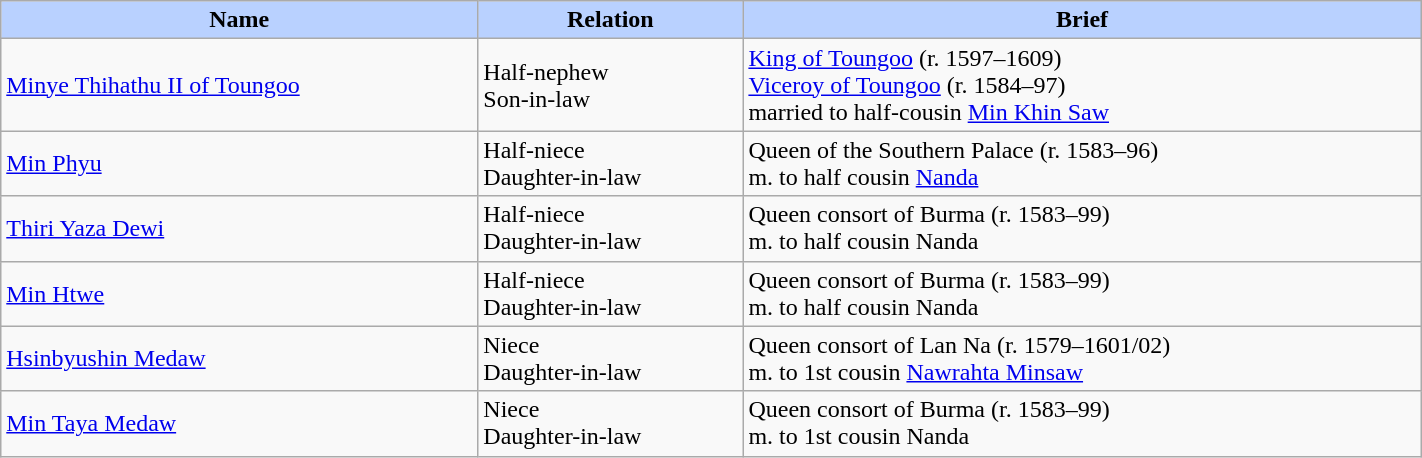<table width=75% class="wikitable">
<tr>
<th style="background-color:#B9D1FF">Name</th>
<th style="background-color:#B9D1FF">Relation</th>
<th style="background-color:#B9D1FF">Brief</th>
</tr>
<tr>
<td><a href='#'>Minye Thihathu II of Toungoo</a></td>
<td>Half-nephew <br> Son-in-law</td>
<td><a href='#'>King of Toungoo</a> (r. 1597–1609) <br> <a href='#'>Viceroy of Toungoo</a> (r. 1584–97) <br> married to half-cousin <a href='#'>Min Khin Saw</a></td>
</tr>
<tr>
<td><a href='#'>Min Phyu</a></td>
<td>Half-niece <br> Daughter-in-law</td>
<td>Queen of the Southern Palace (r. 1583–96) <br> m. to half cousin <a href='#'>Nanda</a></td>
</tr>
<tr>
<td><a href='#'>Thiri Yaza Dewi</a></td>
<td>Half-niece <br> Daughter-in-law</td>
<td>Queen consort of Burma (r. 1583–99) <br> m. to half cousin Nanda</td>
</tr>
<tr>
<td><a href='#'>Min Htwe</a></td>
<td>Half-niece <br> Daughter-in-law</td>
<td>Queen consort of Burma (r. 1583–99) <br> m. to half cousin Nanda</td>
</tr>
<tr>
<td><a href='#'>Hsinbyushin Medaw</a></td>
<td>Niece <br> Daughter-in-law</td>
<td>Queen consort of Lan Na (r. 1579–1601/02) <br> m. to 1st cousin <a href='#'>Nawrahta Minsaw</a></td>
</tr>
<tr>
<td><a href='#'>Min Taya Medaw</a></td>
<td>Niece <br> Daughter-in-law</td>
<td>Queen consort of Burma (r. 1583–99) <br> m. to 1st cousin Nanda</td>
</tr>
</table>
